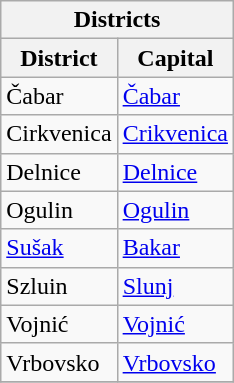<table class="wikitable">
<tr>
<th colspan=2>Districts</th>
</tr>
<tr>
<th>District</th>
<th>Capital</th>
</tr>
<tr>
<td>Čabar</td>
<td><a href='#'>Čabar</a></td>
</tr>
<tr>
<td>Cirkvenica</td>
<td><a href='#'>Crikvenica</a></td>
</tr>
<tr>
<td>Delnice</td>
<td><a href='#'>Delnice</a></td>
</tr>
<tr>
<td>Ogulin</td>
<td><a href='#'>Ogulin</a></td>
</tr>
<tr>
<td><a href='#'>Sušak</a></td>
<td><a href='#'>Bakar</a></td>
</tr>
<tr>
<td>Szluin</td>
<td><a href='#'>Slunj</a></td>
</tr>
<tr>
<td>Vojnić</td>
<td><a href='#'>Vojnić</a></td>
</tr>
<tr>
<td>Vrbovsko</td>
<td><a href='#'>Vrbovsko</a></td>
</tr>
<tr>
</tr>
</table>
